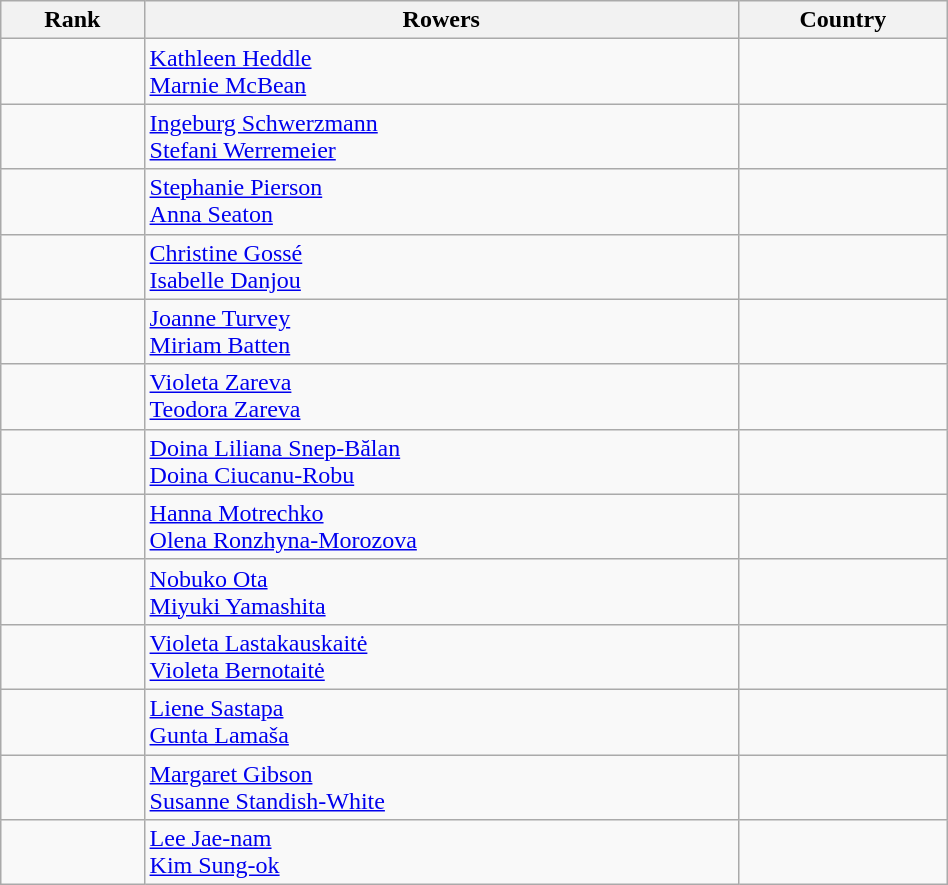<table class="wikitable" width=50%>
<tr>
<th>Rank</th>
<th>Rowers</th>
<th>Country</th>
</tr>
<tr>
<td></td>
<td><a href='#'>Kathleen Heddle</a><br><a href='#'>Marnie McBean</a></td>
<td></td>
</tr>
<tr>
<td></td>
<td><a href='#'>Ingeburg Schwerzmann</a><br><a href='#'>Stefani Werremeier</a></td>
<td></td>
</tr>
<tr>
<td></td>
<td><a href='#'>Stephanie Pierson</a><br><a href='#'>Anna Seaton</a></td>
<td></td>
</tr>
<tr>
<td></td>
<td><a href='#'>Christine Gossé</a><br><a href='#'>Isabelle Danjou</a></td>
<td></td>
</tr>
<tr>
<td></td>
<td><a href='#'>Joanne Turvey</a><br><a href='#'>Miriam Batten</a></td>
<td></td>
</tr>
<tr>
<td></td>
<td><a href='#'>Violeta Zareva</a><br><a href='#'>Teodora Zareva</a></td>
<td></td>
</tr>
<tr>
<td></td>
<td><a href='#'>Doina Liliana Snep-Bălan</a><br><a href='#'>Doina Ciucanu-Robu</a></td>
<td></td>
</tr>
<tr>
<td></td>
<td><a href='#'>Hanna Motrechko</a><br><a href='#'>Olena Ronzhyna-Morozova</a></td>
<td></td>
</tr>
<tr>
<td></td>
<td><a href='#'>Nobuko Ota</a><br><a href='#'>Miyuki Yamashita</a></td>
<td></td>
</tr>
<tr>
<td></td>
<td><a href='#'>Violeta Lastakauskaitė</a><br><a href='#'>Violeta Bernotaitė</a></td>
<td></td>
</tr>
<tr>
<td></td>
<td><a href='#'>Liene Sastapa</a><br><a href='#'>Gunta Lamaša</a></td>
<td></td>
</tr>
<tr>
<td></td>
<td><a href='#'>Margaret Gibson</a><br><a href='#'>Susanne Standish-White</a></td>
<td></td>
</tr>
<tr>
<td></td>
<td><a href='#'>Lee Jae-nam</a><br><a href='#'>Kim Sung-ok</a></td>
<td></td>
</tr>
</table>
